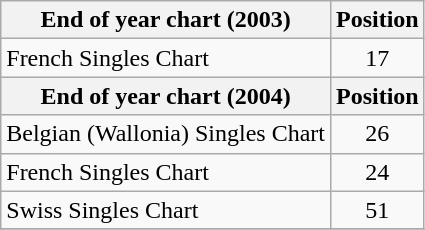<table class="wikitable sortable">
<tr>
<th align="left">End of year chart (2003)</th>
<th align="center">Position</th>
</tr>
<tr>
<td align="left">French Singles Chart</td>
<td align="center">17</td>
</tr>
<tr>
<th align="left">End of year chart (2004)</th>
<th align="center">Position</th>
</tr>
<tr>
<td align="left">Belgian (Wallonia) Singles Chart</td>
<td align="center">26</td>
</tr>
<tr>
<td align="left">French Singles Chart</td>
<td align="center">24</td>
</tr>
<tr>
<td align="left">Swiss Singles Chart</td>
<td align="center">51</td>
</tr>
<tr>
</tr>
</table>
